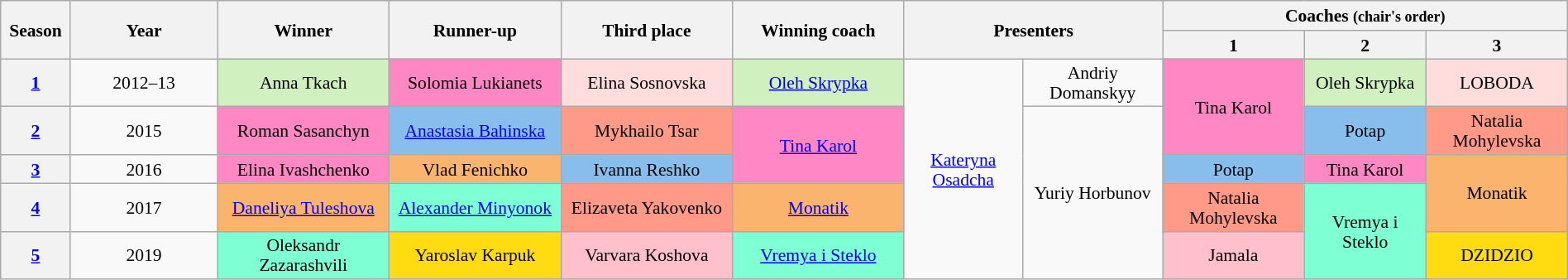<table class="wikitable" style="text-align:center; font-size:90%; line-height:16px; width:100%">
<tr>
<th rowspan=2 scope="col" width="1%">Season</th>
<th rowspan=2 scope="col" width="6%">Year</th>
<th rowspan=2 scope="col" width="7%">Winner</th>
<th rowspan=2 scope="col" width="7%">Runner-up</th>
<th rowspan=2 scope="col" width="7%">Third place</th>
<th rowspan=2 scope="col" width="7%">Winning coach</th>
<th colspan=2 rowspan=2 scope="col" width="10%">Presenters</th>
<th colspan=3 scope="col" width="15%">Coaches <small>(chair's order)</small></th>
</tr>
<tr>
<th width="5%">1</th>
<th width="5%">2</th>
<th width="5%">3</th>
</tr>
<tr>
<th><a href='#'>1</a></th>
<td>2012–13</td>
<td style="background:#d0f0c0">Anna Tkach</td>
<td style="background:#FF87C3">Solomia Lukianets</td>
<td style="background:#ffdddd">Elina Sosnovska</td>
<td style="background:#d0f0c0"><a href='#'>Oleh Skrypka</a></td>
<td rowspan=5><a href='#'>Kateryna Osadcha</a></td>
<td>Andriy Domanskyy</td>
<td rowspan=2 style="background:#FF87C3">Tina Karol</td>
<td style="background:#d0f0c0">Oleh Skrypka</td>
<td style="background:#ffdddd">LOBODA</td>
</tr>
<tr>
<th><a href='#'>2</a></th>
<td>2015</td>
<td style="background:#FF87C3">Roman Sasanchyn</td>
<td style="background:#87beeb"><a href='#'>Anastasia Bahinska</a></td>
<td style="background:#ff9988">Mykhailo Tsar</td>
<td rowspan=2 style="background:#FF87C3"><a href='#'>Tina Karol</a></td>
<td rowspan=4>Yuriy Horbunov</td>
<td style="background:#87beeb">Potap</td>
<td style="background:#ff9988">Natalia Mohylevska</td>
</tr>
<tr>
<th><a href='#'>3</a></th>
<td>2016</td>
<td style="background:#FF87C3">Elina Ivashchenko</td>
<td style="background:#fbb46e">Vlad Fenichko</td>
<td style="background:#87beeb">Ivanna Reshko</td>
<td style="background:#87beeb">Potap</td>
<td style="background:#FF87C3">Tina Karol</td>
<td rowspan=2 style="background:#fbb46e">Monatik</td>
</tr>
<tr>
<th><a href='#'>4</a></th>
<td>2017</td>
<td style="background:#fbb46e"><a href='#'>Daneliya Tuleshova</a></td>
<td style="background:#7FFFD4"><a href='#'>Alexander Minyonok</a></td>
<td style="background:#ff9988">Elizaveta Yakovenko</td>
<td style="background:#fbb46e"><a href='#'>Monatik</a></td>
<td style="background:#ff9988">Natalia Mohylevska</td>
<td rowspan=2 style="background:#7FFFD4">Vremya i Steklo</td>
</tr>
<tr>
<th><a href='#'>5</a></th>
<td>2019</td>
<td style="background:#7FFFD4">Oleksandr Zazarashvili</td>
<td style="background:#ffdb11">Yaroslav Karpuk</td>
<td style="background: pink">Varvara Koshova</td>
<td style="background:#7FFFD4"><a href='#'>Vremya i Steklo</a></td>
<td style="background: pink">Jamala</td>
<td style="background:#ffdb11">DZIDZIO</td>
</tr>
</table>
